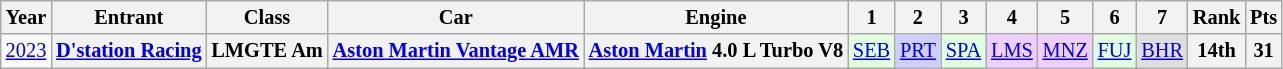<table class="wikitable" style="text-align:center; font-size:85%">
<tr>
<th>Year</th>
<th>Entrant</th>
<th>Class</th>
<th>Car</th>
<th>Engine</th>
<th>1</th>
<th>2</th>
<th>3</th>
<th>4</th>
<th>5</th>
<th>6</th>
<th>7</th>
<th>Rank</th>
<th>Pts</th>
</tr>
<tr>
<td><a href='#'>2023</a></td>
<th nowrap><a href='#'>D'station Racing</a></th>
<th nowrap>LMGTE Am</th>
<th nowrap><a href='#'>Aston Martin Vantage AMR</a></th>
<th nowrap><a href='#'>Aston Martin</a> 4.0 L Turbo V8</th>
<td style="background:#DFFFDF;"><a href='#'>SEB</a><br></td>
<td style="background:#CFCFFF;"><a href='#'>PRT</a><br></td>
<td style="background:#DFFFDF;"><a href='#'>SPA</a><br></td>
<td style="background:#EFCFFF;"><a href='#'>LMS</a><br></td>
<td style="background:#EFCFFF;"><a href='#'>MNZ</a><br></td>
<td style="background:#DFFFDF;"><a href='#'>FUJ</a><br></td>
<td style="background:#DFDFDF;"><a href='#'>BHR</a><br></td>
<th>14th</th>
<th>31</th>
</tr>
</table>
